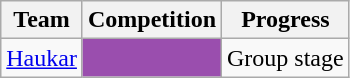<table class="wikitable sortable">
<tr>
<th>Team</th>
<th>Competition</th>
<th>Progress</th>
</tr>
<tr>
<td><a href='#'>Haukar</a></td>
<td style="background-color:#9A4EAE;text-align:center"><strong><span><a href='#'></a></span></strong></td>
<td>Group stage</td>
</tr>
</table>
